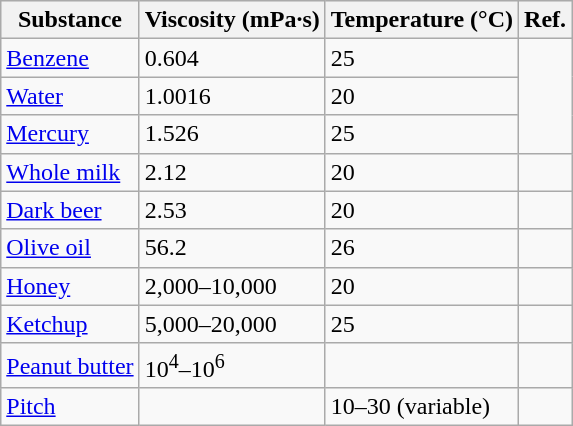<table class="wikitable">
<tr style="background:#efefef;">
<th>Substance</th>
<th>Viscosity (mPa·s)</th>
<th>Temperature (°C)</th>
<th>Ref.</th>
</tr>
<tr>
<td><a href='#'>Benzene</a></td>
<td>0.604</td>
<td>25</td>
<td rowspan="3"></td>
</tr>
<tr>
<td><a href='#'>Water</a></td>
<td>1.0016</td>
<td>20</td>
</tr>
<tr>
<td><a href='#'>Mercury</a></td>
<td>1.526</td>
<td>25</td>
</tr>
<tr>
<td><a href='#'>Whole milk</a></td>
<td>2.12</td>
<td>20</td>
<td></td>
</tr>
<tr>
<td><a href='#'>Dark beer</a></td>
<td>2.53</td>
<td>20</td>
<td></td>
</tr>
<tr>
<td><a href='#'>Olive oil</a></td>
<td>56.2</td>
<td>26</td>
<td></td>
</tr>
<tr>
<td><a href='#'>Honey</a></td>
<td> 2,000–10,000</td>
<td>20</td>
<td></td>
</tr>
<tr>
<td><a href='#'>Ketchup</a></td>
<td> 5,000–20,000</td>
<td>25</td>
<td></td>
</tr>
<tr>
<td><a href='#'>Peanut butter</a></td>
<td> 10<sup>4</sup>–10<sup>6</sup></td>
<td></td>
<td></td>
</tr>
<tr>
<td><a href='#'>Pitch</a></td>
<td></td>
<td>10–30 (variable)</td>
<td></td>
</tr>
</table>
